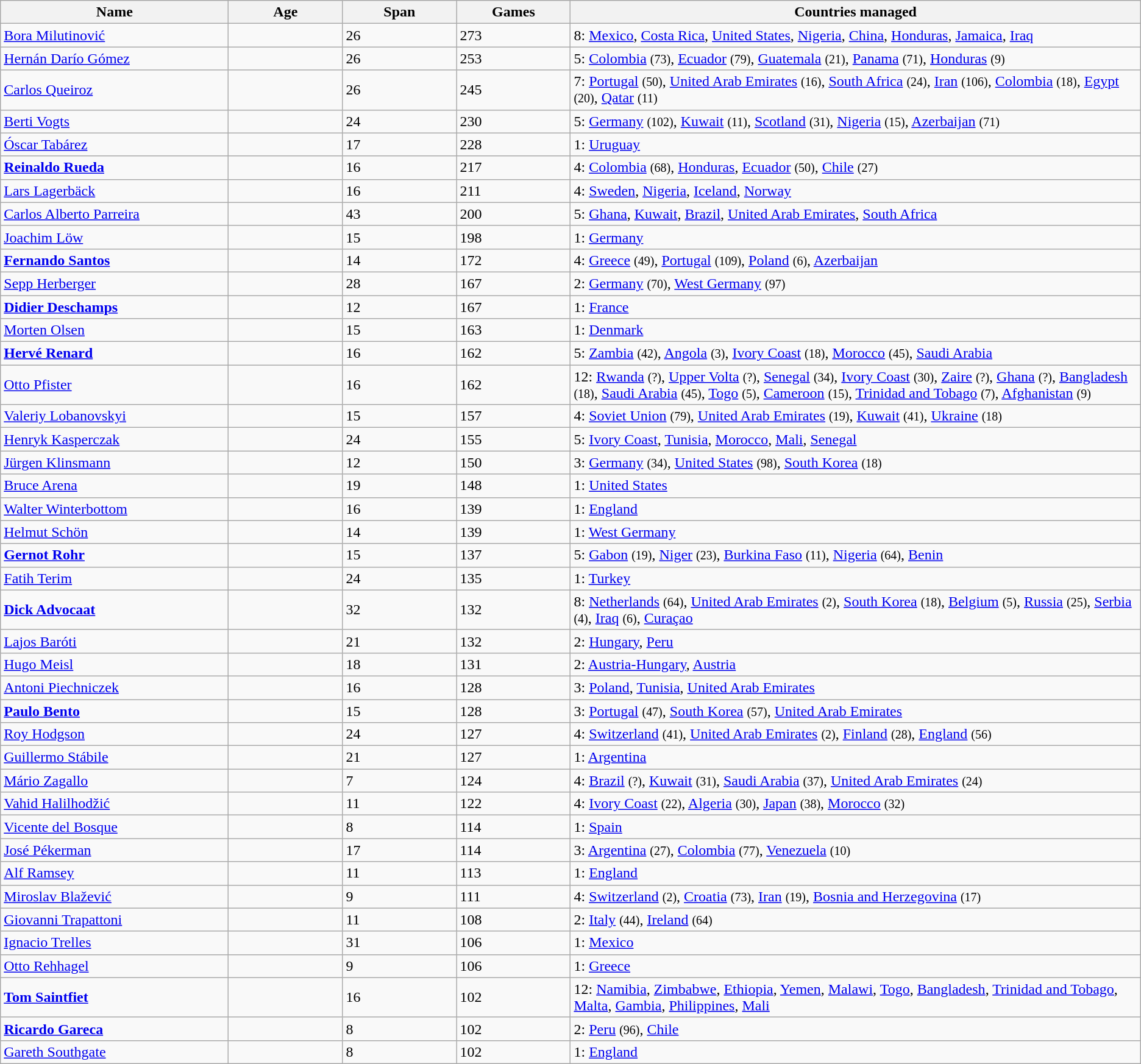<table class="wikitable sortable">
<tr>
<th width=20%>Name</th>
<th width=10%>Age</th>
<th width=10%>Span</th>
<th width=10%>Games</th>
<th>Countries managed</th>
</tr>
<tr>
<td> <a href='#'>Bora Milutinović</a></td>
<td></td>
<td>26</td>
<td>273</td>
<td>8: <a href='#'>Mexico</a>, <a href='#'>Costa Rica</a>, <a href='#'>United States</a>, <a href='#'>Nigeria</a>, <a href='#'>China</a>, <a href='#'>Honduras</a>, <a href='#'>Jamaica</a>, <a href='#'>Iraq</a></td>
</tr>
<tr>
<td> <a href='#'>Hernán Darío Gómez</a></td>
<td></td>
<td>26</td>
<td>253</td>
<td>5: <a href='#'>Colombia</a> <small>(73)</small>, <a href='#'>Ecuador</a> <small>(79)</small>, <a href='#'>Guatemala</a> <small>(21)</small>, <a href='#'>Panama</a> <small>(71)</small>, <a href='#'>Honduras</a> <small>(9)</small></td>
</tr>
<tr>
<td> <a href='#'>Carlos Queiroz</a></td>
<td></td>
<td>26</td>
<td>245</td>
<td>7: <a href='#'>Portugal</a> <small>(50)</small>, <a href='#'>United Arab Emirates</a> <small>(16)</small>, <a href='#'>South Africa</a> <small>(24)</small>, <a href='#'>Iran</a> <small>(106)</small>, <a href='#'>Colombia</a> <small>(18)</small>, <a href='#'>Egypt</a> <small>(20)</small>, <a href='#'>Qatar</a> <small>(11)</small></td>
</tr>
<tr>
<td> <a href='#'>Berti Vogts</a></td>
<td></td>
<td>24</td>
<td>230</td>
<td>5: <a href='#'>Germany</a> <small>(102)</small>, <a href='#'>Kuwait</a> <small>(11)</small>, <a href='#'>Scotland</a> <small>(31)</small>, <a href='#'>Nigeria</a> <small>(15)</small>, <a href='#'>Azerbaijan</a> <small>(71)</small></td>
</tr>
<tr>
<td> <a href='#'>Óscar Tabárez</a></td>
<td></td>
<td>17</td>
<td>228</td>
<td>1: <a href='#'>Uruguay</a></td>
</tr>
<tr>
<td> <strong><a href='#'>Reinaldo Rueda</a></strong></td>
<td></td>
<td>16</td>
<td>217</td>
<td>4: <a href='#'>Colombia</a> <small>(68)</small>, <a href='#'>Honduras</a>, <a href='#'>Ecuador</a> <small>(50)</small>, <a href='#'>Chile</a> <small>(27)</small></td>
</tr>
<tr>
<td> <a href='#'>Lars Lagerbäck</a></td>
<td></td>
<td>16</td>
<td>211</td>
<td>4: <a href='#'>Sweden</a>, <a href='#'>Nigeria</a>, <a href='#'>Iceland</a>, <a href='#'>Norway</a></td>
</tr>
<tr>
<td> <a href='#'>Carlos Alberto Parreira</a></td>
<td></td>
<td>43</td>
<td>200</td>
<td>5: <a href='#'>Ghana</a>, <a href='#'>Kuwait</a>, <a href='#'>Brazil</a>, <a href='#'>United Arab Emirates</a>, <a href='#'>South Africa</a></td>
</tr>
<tr>
<td> <a href='#'>Joachim Löw</a></td>
<td></td>
<td>15</td>
<td>198</td>
<td>1: <a href='#'>Germany</a></td>
</tr>
<tr>
<td> <strong><a href='#'>Fernando Santos</a></strong></td>
<td></td>
<td>14</td>
<td>172</td>
<td>4: <a href='#'>Greece</a> <small>(49)</small>, <a href='#'>Portugal</a> <small>(109)</small>, <a href='#'>Poland</a> <small>(6)</small>, <a href='#'>Azerbaijan</a></td>
</tr>
<tr>
<td> <a href='#'>Sepp Herberger</a></td>
<td></td>
<td>28</td>
<td>167</td>
<td>2: <a href='#'>Germany</a> <small>(70)</small>, <a href='#'>West Germany</a> <small>(97)</small></td>
</tr>
<tr>
<td> <strong><a href='#'>Didier Deschamps</a></strong></td>
<td></td>
<td>12</td>
<td>167</td>
<td>1: <a href='#'>France</a></td>
</tr>
<tr>
<td> <a href='#'>Morten Olsen</a></td>
<td></td>
<td>15</td>
<td>163</td>
<td>1: <a href='#'>Denmark</a></td>
</tr>
<tr>
<td> <strong><a href='#'>Hervé Renard</a></strong></td>
<td></td>
<td>16</td>
<td>162</td>
<td>5: <a href='#'>Zambia</a> <small>(42)</small>, <a href='#'>Angola</a> <small>(3)</small>, <a href='#'>Ivory Coast</a> <small>(18)</small>, <a href='#'>Morocco</a> <small>(45)</small>, <a href='#'>Saudi Arabia</a></td>
</tr>
<tr>
<td> <a href='#'>Otto Pfister</a></td>
<td></td>
<td>16</td>
<td>162</td>
<td>12: <a href='#'>Rwanda</a> <small>(?)</small>, <a href='#'>Upper Volta</a> <small>(?)</small>, <a href='#'>Senegal</a> <small>(34)</small>, <a href='#'>Ivory Coast</a> <small>(30)</small>, <a href='#'>Zaire</a> <small>(?)</small>, <a href='#'>Ghana</a> <small>(?)</small>, <a href='#'>Bangladesh</a> <small>(18)</small>, <a href='#'>Saudi Arabia</a> <small>(45)</small>, <a href='#'>Togo</a> <small>(5)</small>, <a href='#'>Cameroon</a> <small>(15)</small>, <a href='#'>Trinidad and Tobago</a> <small>(7)</small>, <a href='#'>Afghanistan</a> <small>(9)</small></td>
</tr>
<tr>
<td> <a href='#'>Valeriy Lobanovskyi</a></td>
<td></td>
<td>15</td>
<td>157</td>
<td>4: <a href='#'>Soviet Union</a> <small>(79)</small>, <a href='#'>United Arab Emirates</a> <small>(19)</small>, <a href='#'>Kuwait</a> <small>(41)</small>, <a href='#'>Ukraine</a> <small>(18)</small></td>
</tr>
<tr>
<td> <a href='#'>Henryk Kasperczak</a></td>
<td></td>
<td>24</td>
<td>155</td>
<td>5: <a href='#'>Ivory Coast</a>, <a href='#'>Tunisia</a>, <a href='#'>Morocco</a>, <a href='#'>Mali</a>, <a href='#'>Senegal</a></td>
</tr>
<tr>
<td> <a href='#'>Jürgen Klinsmann</a></td>
<td></td>
<td>12</td>
<td>150</td>
<td>3: <a href='#'>Germany</a> <small>(34)</small>, <a href='#'>United States</a> <small>(98)</small>, <a href='#'>South Korea</a> <small>(18)</small></td>
</tr>
<tr>
<td> <a href='#'>Bruce Arena</a></td>
<td></td>
<td>19</td>
<td>148</td>
<td>1: <a href='#'>United States</a></td>
</tr>
<tr>
<td> <a href='#'>Walter Winterbottom</a></td>
<td></td>
<td>16</td>
<td>139</td>
<td>1: <a href='#'>England</a></td>
</tr>
<tr>
<td> <a href='#'>Helmut Schön</a></td>
<td></td>
<td>14</td>
<td>139</td>
<td>1: <a href='#'>West Germany</a></td>
</tr>
<tr>
<td> <strong><a href='#'>Gernot Rohr</a></strong></td>
<td></td>
<td>15</td>
<td>137</td>
<td>5: <a href='#'>Gabon</a> <small>(19)</small>, <a href='#'>Niger</a> <small>(23)</small>, <a href='#'>Burkina Faso</a> <small>(11)</small>, <a href='#'>Nigeria</a> <small>(64)</small>, <a href='#'>Benin</a></td>
</tr>
<tr>
<td> <a href='#'>Fatih Terim</a></td>
<td></td>
<td>24</td>
<td>135</td>
<td>1: <a href='#'>Turkey</a></td>
</tr>
<tr>
<td> <strong><a href='#'>Dick Advocaat</a></strong></td>
<td></td>
<td>32</td>
<td>132</td>
<td>8: <a href='#'>Netherlands</a> <small>(64)</small>, <a href='#'>United Arab Emirates</a> <small>(2)</small>, <a href='#'>South Korea</a> <small>(18)</small>, <a href='#'>Belgium</a> <small>(5)</small>, <a href='#'>Russia</a> <small>(25)</small>, <a href='#'>Serbia</a> <small>(4)</small>, <a href='#'>Iraq</a> <small>(6)</small>, <a href='#'>Curaçao</a></td>
</tr>
<tr>
<td> <a href='#'>Lajos Baróti</a></td>
<td></td>
<td>21</td>
<td>132</td>
<td>2: <a href='#'>Hungary</a>, <a href='#'>Peru</a></td>
</tr>
<tr>
<td> <a href='#'>Hugo Meisl</a></td>
<td></td>
<td>18</td>
<td>131</td>
<td>2: <a href='#'>Austria-Hungary</a>, <a href='#'>Austria</a></td>
</tr>
<tr>
<td> <a href='#'>Antoni Piechniczek</a></td>
<td></td>
<td>16</td>
<td>128</td>
<td>3: <a href='#'>Poland</a>, <a href='#'>Tunisia</a>, <a href='#'>United Arab Emirates</a></td>
</tr>
<tr>
<td> <strong><a href='#'>Paulo Bento</a></strong></td>
<td></td>
<td>15</td>
<td>128</td>
<td>3: <a href='#'>Portugal</a> <small>(47)</small>, <a href='#'>South Korea</a> <small>(57)</small>, <a href='#'>United Arab Emirates</a></td>
</tr>
<tr>
<td> <a href='#'>Roy Hodgson</a></td>
<td></td>
<td>24</td>
<td>127</td>
<td>4: <a href='#'>Switzerland</a> <small>(41)</small>, <a href='#'>United Arab Emirates</a> <small>(2)</small>, <a href='#'>Finland</a> <small>(28)</small>, <a href='#'>England</a> <small>(56)</small></td>
</tr>
<tr>
<td> <a href='#'>Guillermo Stábile</a></td>
<td></td>
<td>21</td>
<td>127</td>
<td>1: <a href='#'>Argentina</a></td>
</tr>
<tr>
<td> <a href='#'>Mário Zagallo</a></td>
<td></td>
<td>7</td>
<td>124</td>
<td>4: <a href='#'>Brazil</a> <small>(?)</small>, <a href='#'>Kuwait</a> <small>(31)</small>, <a href='#'>Saudi Arabia</a> <small>(37)</small>, <a href='#'>United Arab Emirates</a> <small>(24)</small></td>
</tr>
<tr>
<td> <a href='#'>Vahid Halilhodžić</a></td>
<td></td>
<td>11</td>
<td>122</td>
<td>4: <a href='#'>Ivory Coast</a> <small>(22)</small>, <a href='#'>Algeria</a> <small>(30)</small>, <a href='#'>Japan</a> <small>(38)</small>, <a href='#'>Morocco</a> <small>(32)</small></td>
</tr>
<tr>
<td> <a href='#'>Vicente del Bosque</a></td>
<td></td>
<td>8</td>
<td>114</td>
<td>1: <a href='#'>Spain</a></td>
</tr>
<tr>
<td> <a href='#'>José Pékerman</a></td>
<td></td>
<td>17</td>
<td>114</td>
<td>3: <a href='#'>Argentina</a> <small>(27)</small>, <a href='#'>Colombia</a> <small>(77)</small>, <a href='#'>Venezuela</a> <small>(10)</small></td>
</tr>
<tr>
<td> <a href='#'>Alf Ramsey</a></td>
<td></td>
<td>11</td>
<td>113</td>
<td>1: <a href='#'>England</a></td>
</tr>
<tr>
<td> <a href='#'>Miroslav Blažević</a></td>
<td></td>
<td>9</td>
<td>111</td>
<td>4: <a href='#'>Switzerland</a> <small>(2)</small>, <a href='#'>Croatia</a> <small>(73)</small>, <a href='#'>Iran</a> <small>(19)</small>, <a href='#'>Bosnia and Herzegovina</a> <small>(17)</small></td>
</tr>
<tr>
<td> <a href='#'>Giovanni Trapattoni</a></td>
<td></td>
<td>11</td>
<td>108</td>
<td>2: <a href='#'>Italy</a> <small>(44)</small>, <a href='#'>Ireland</a> <small>(64)</small></td>
</tr>
<tr>
<td> <a href='#'>Ignacio Trelles</a></td>
<td></td>
<td>31</td>
<td>106</td>
<td>1: <a href='#'>Mexico</a></td>
</tr>
<tr>
<td> <a href='#'>Otto Rehhagel</a></td>
<td></td>
<td>9</td>
<td>106</td>
<td>1: <a href='#'>Greece</a></td>
</tr>
<tr>
<td> <strong><a href='#'>Tom Saintfiet</a></strong></td>
<td></td>
<td>16</td>
<td>102</td>
<td>12: <a href='#'>Namibia</a>, <a href='#'>Zimbabwe</a>, <a href='#'>Ethiopia</a>, <a href='#'>Yemen</a>, <a href='#'>Malawi</a>, <a href='#'>Togo</a>, <a href='#'>Bangladesh</a>, <a href='#'>Trinidad and Tobago</a>, <a href='#'>Malta</a>, <a href='#'>Gambia</a>, <a href='#'>Philippines</a>, <a href='#'>Mali</a></td>
</tr>
<tr>
<td> <strong><a href='#'>Ricardo Gareca</a></strong></td>
<td></td>
<td>8</td>
<td>102</td>
<td>2: <a href='#'>Peru</a> <small>(96)</small>, <a href='#'>Chile</a></td>
</tr>
<tr>
<td> <a href='#'>Gareth Southgate</a></td>
<td></td>
<td>8</td>
<td>102</td>
<td>1: <a href='#'>England</a></td>
</tr>
</table>
